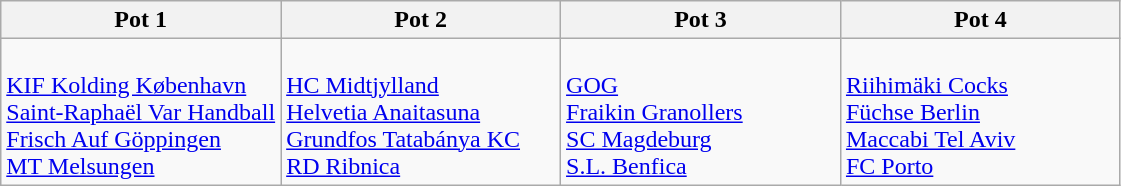<table class="wikitable">
<tr>
<th width=25%>Pot 1</th>
<th width=25%>Pot 2</th>
<th width=25%>Pot 3</th>
<th width=25%>Pot 4</th>
</tr>
<tr>
<td><br> <a href='#'>KIF Kolding København</a><br>
 <a href='#'>Saint-Raphaël Var Handball</a><br>
 <a href='#'>Frisch Auf Göppingen</a><br>
 <a href='#'>MT Melsungen</a></td>
<td><br> <a href='#'>HC Midtjylland</a><br>
 <a href='#'>Helvetia Anaitasuna</a><br>
 <a href='#'>Grundfos Tatabánya KC</a><br>
 <a href='#'>RD Ribnica</a></td>
<td><br> <a href='#'>GOG</a><br>
 <a href='#'>Fraikin Granollers</a><br>
 <a href='#'>SC Magdeburg</a><br>
 <a href='#'>S.L. Benfica</a></td>
<td><br> <a href='#'>Riihimäki Cocks</a><br>
 <a href='#'>Füchse Berlin</a><br>
 <a href='#'>Maccabi Tel Aviv</a><br>
 <a href='#'>FC Porto</a></td>
</tr>
</table>
